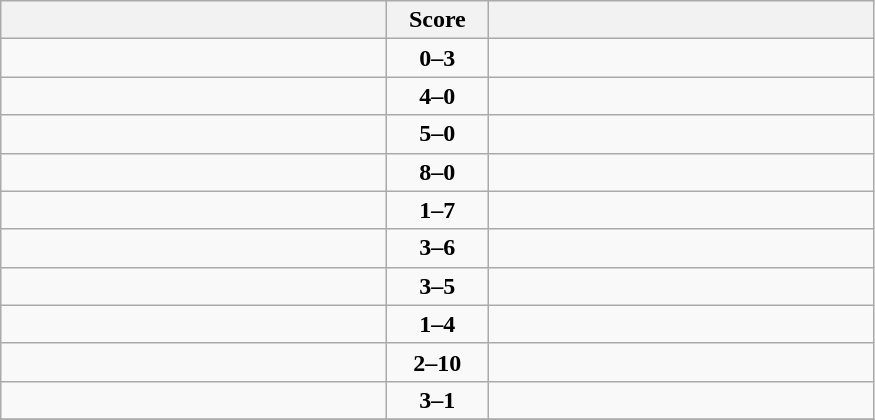<table class="wikitable" style="text-align: center; font-size:100% ">
<tr>
<th align="right" width="250"></th>
<th width="60">Score</th>
<th align="left" width="250"></th>
</tr>
<tr>
<td align=left></td>
<td align=center><strong>0–3</strong></td>
<td align=left><strong></strong></td>
</tr>
<tr>
<td align=left><strong></strong></td>
<td align=center><strong>4–0</strong></td>
<td align=left></td>
</tr>
<tr>
<td align=left><strong></strong></td>
<td align=center><strong>5–0</strong></td>
<td align=left></td>
</tr>
<tr>
<td align=left><strong></strong></td>
<td align=center><strong>8–0</strong></td>
<td align=left></td>
</tr>
<tr>
<td align=left></td>
<td align=center><strong>1–7</strong></td>
<td align=left><strong></strong></td>
</tr>
<tr>
<td align=left></td>
<td align=center><strong>3–6</strong></td>
<td align=left><strong></strong></td>
</tr>
<tr>
<td align=left></td>
<td align=center><strong>3–5</strong></td>
<td align=left><strong></strong></td>
</tr>
<tr>
<td align=left></td>
<td align=center><strong>1–4</strong></td>
<td align=left><strong></strong></td>
</tr>
<tr>
<td align=left></td>
<td align=center><strong>2–10</strong></td>
<td align=left><strong></strong></td>
</tr>
<tr>
<td align=left><strong></strong></td>
<td align=center><strong>3–1</strong></td>
<td align=left></td>
</tr>
<tr>
</tr>
</table>
